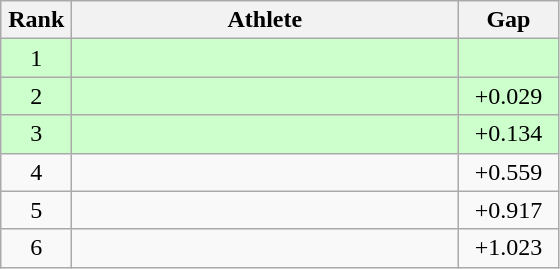<table class=wikitable style="text-align:center">
<tr>
<th width=40>Rank</th>
<th width=250>Athlete</th>
<th width=60>Gap</th>
</tr>
<tr bgcolor="ccffcc">
<td>1</td>
<td align=left></td>
<td></td>
</tr>
<tr bgcolor="ccffcc">
<td>2</td>
<td align=left></td>
<td>+0.029</td>
</tr>
<tr bgcolor="ccffcc">
<td>3</td>
<td align=left></td>
<td>+0.134</td>
</tr>
<tr>
<td>4</td>
<td align=left></td>
<td>+0.559</td>
</tr>
<tr>
<td>5</td>
<td align=left></td>
<td>+0.917</td>
</tr>
<tr>
<td>6</td>
<td align=left></td>
<td>+1.023</td>
</tr>
</table>
